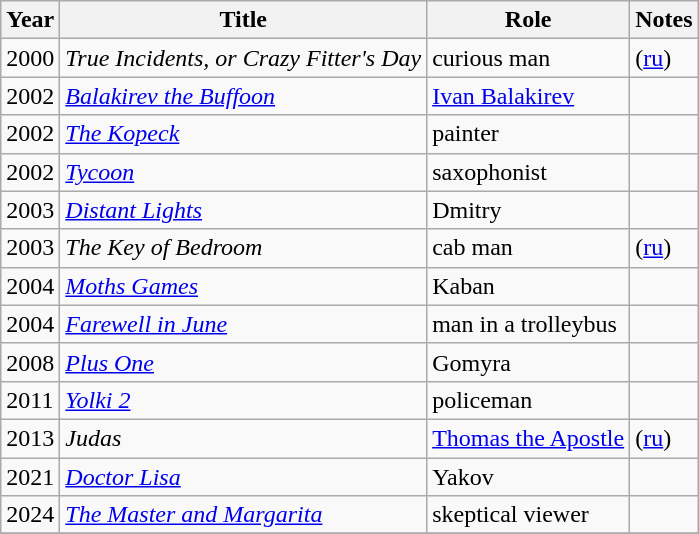<table class="wikitable sortable">
<tr>
<th>Year</th>
<th>Title</th>
<th>Role</th>
<th>Notes</th>
</tr>
<tr>
<td>2000</td>
<td><em>True Incidents, or Crazy Fitter's Day</em></td>
<td>curious man</td>
<td>(<a href='#'>ru</a>)</td>
</tr>
<tr>
<td>2002</td>
<td><em><a href='#'>Balakirev the Buffoon</a></em></td>
<td><a href='#'>Ivan Balakirev</a></td>
<td></td>
</tr>
<tr>
<td>2002</td>
<td><em><a href='#'>The Kopeck</a></em></td>
<td>painter</td>
<td></td>
</tr>
<tr>
<td>2002</td>
<td><em><a href='#'>Tycoon</a></em></td>
<td>saxophonist</td>
<td></td>
</tr>
<tr>
<td>2003</td>
<td><em><a href='#'>Distant Lights</a> </em></td>
<td>Dmitry</td>
<td></td>
</tr>
<tr>
<td>2003</td>
<td><em>The Key of Bedroom </em></td>
<td>cab man</td>
<td>(<a href='#'>ru</a>)</td>
</tr>
<tr>
<td>2004</td>
<td><em><a href='#'>Moths Games</a></em></td>
<td>Kaban</td>
<td></td>
</tr>
<tr>
<td>2004</td>
<td><em><a href='#'>Farewell in June</a></em></td>
<td>man in a trolleybus</td>
<td></td>
</tr>
<tr>
<td>2008</td>
<td><em><a href='#'>Plus One</a></em></td>
<td>Gomyra</td>
<td></td>
</tr>
<tr>
<td>2011</td>
<td><em><a href='#'>Yolki 2</a> </em></td>
<td>policeman</td>
<td></td>
</tr>
<tr>
<td>2013</td>
<td><em>Judas</em></td>
<td><a href='#'>Thomas the Apostle</a></td>
<td>(<a href='#'>ru</a>)</td>
</tr>
<tr>
<td>2021</td>
<td><em><a href='#'>Doctor Lisa</a></em></td>
<td>Yakov</td>
<td></td>
</tr>
<tr>
<td>2024</td>
<td><em><a href='#'>The Master and Margarita</a></em></td>
<td>skeptical viewer</td>
<td></td>
</tr>
<tr>
</tr>
</table>
